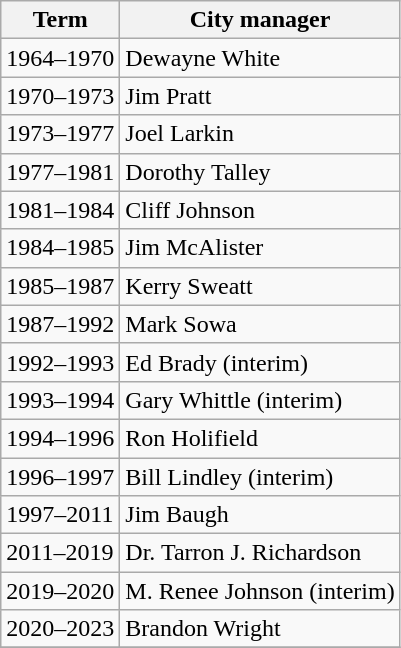<table class="wikitable">
<tr>
<th>Term</th>
<th>City manager</th>
</tr>
<tr>
<td>1964–1970</td>
<td>Dewayne White</td>
</tr>
<tr>
<td>1970–1973</td>
<td>Jim Pratt</td>
</tr>
<tr>
<td>1973–1977</td>
<td>Joel Larkin</td>
</tr>
<tr>
<td>1977–1981</td>
<td>Dorothy Talley</td>
</tr>
<tr>
<td>1981–1984</td>
<td>Cliff Johnson</td>
</tr>
<tr>
<td>1984–1985</td>
<td>Jim McAlister</td>
</tr>
<tr>
<td>1985–1987</td>
<td>Kerry Sweatt</td>
</tr>
<tr>
<td>1987–1992</td>
<td>Mark Sowa</td>
</tr>
<tr>
<td>1992–1993</td>
<td>Ed Brady (interim)</td>
</tr>
<tr>
<td>1993–1994</td>
<td>Gary Whittle (interim)</td>
</tr>
<tr>
<td>1994–1996</td>
<td>Ron Holifield</td>
</tr>
<tr>
<td>1996–1997</td>
<td>Bill Lindley (interim)</td>
</tr>
<tr>
<td>1997–2011</td>
<td>Jim Baugh</td>
</tr>
<tr>
<td>2011–2019</td>
<td>Dr. Tarron J. Richardson</td>
</tr>
<tr>
<td>2019–2020</td>
<td>M. Renee Johnson (interim)</td>
</tr>
<tr>
<td>2020–2023</td>
<td>Brandon Wright</td>
</tr>
<tr>
</tr>
</table>
